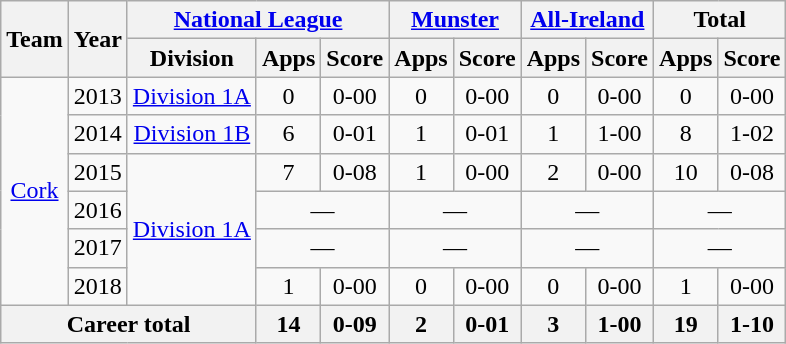<table class="wikitable" style="text-align:center">
<tr>
<th rowspan="2">Team</th>
<th rowspan="2">Year</th>
<th colspan="3"><a href='#'>National League</a></th>
<th colspan="2"><a href='#'>Munster</a></th>
<th colspan="2"><a href='#'>All-Ireland</a></th>
<th colspan="2">Total</th>
</tr>
<tr>
<th>Division</th>
<th>Apps</th>
<th>Score</th>
<th>Apps</th>
<th>Score</th>
<th>Apps</th>
<th>Score</th>
<th>Apps</th>
<th>Score</th>
</tr>
<tr>
<td rowspan="6"><a href='#'>Cork</a></td>
<td>2013</td>
<td rowspan="1"><a href='#'>Division 1A</a></td>
<td>0</td>
<td>0-00</td>
<td>0</td>
<td>0-00</td>
<td>0</td>
<td>0-00</td>
<td>0</td>
<td>0-00</td>
</tr>
<tr>
<td>2014</td>
<td rowspan="1"><a href='#'>Division 1B</a></td>
<td>6</td>
<td>0-01</td>
<td>1</td>
<td>0-01</td>
<td>1</td>
<td>1-00</td>
<td>8</td>
<td>1-02</td>
</tr>
<tr>
<td>2015</td>
<td rowspan="4"><a href='#'>Division 1A</a></td>
<td>7</td>
<td>0-08</td>
<td>1</td>
<td>0-00</td>
<td>2</td>
<td>0-00</td>
<td>10</td>
<td>0-08</td>
</tr>
<tr>
<td>2016</td>
<td colspan=2>—</td>
<td colspan=2>—</td>
<td colspan=2>—</td>
<td colspan=2>—</td>
</tr>
<tr>
<td>2017</td>
<td colspan=2>—</td>
<td colspan=2>—</td>
<td colspan=2>—</td>
<td colspan=2>—</td>
</tr>
<tr>
<td>2018</td>
<td>1</td>
<td>0-00</td>
<td>0</td>
<td>0-00</td>
<td>0</td>
<td>0-00</td>
<td>1</td>
<td>0-00</td>
</tr>
<tr>
<th colspan="3">Career total</th>
<th>14</th>
<th>0-09</th>
<th>2</th>
<th>0-01</th>
<th>3</th>
<th>1-00</th>
<th>19</th>
<th>1-10</th>
</tr>
</table>
